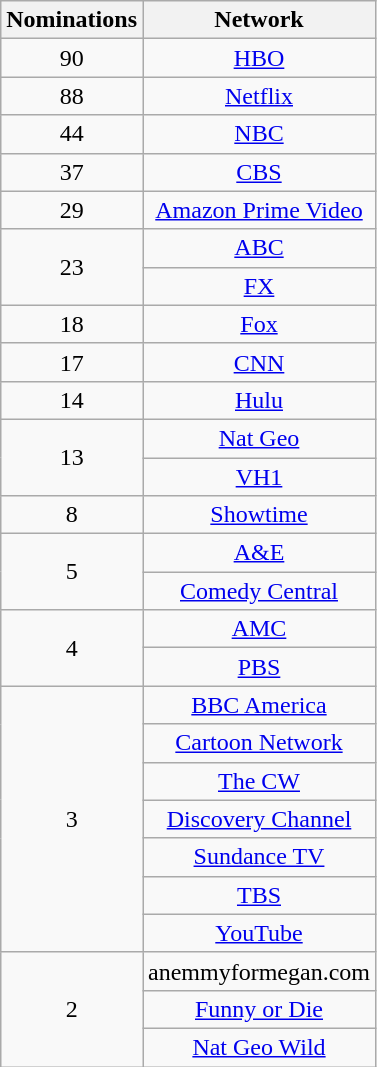<table class="wikitable floatright" style="text-align: center;">
<tr>
<th scope="col" style="width:55px;">Nominations</th>
<th scope="col" style="text-align:center;">Network</th>
</tr>
<tr>
<td>90</td>
<td><a href='#'>HBO</a></td>
</tr>
<tr>
<td>88</td>
<td><a href='#'>Netflix</a></td>
</tr>
<tr>
<td>44</td>
<td><a href='#'>NBC</a></td>
</tr>
<tr>
<td>37</td>
<td><a href='#'>CBS</a></td>
</tr>
<tr>
<td>29</td>
<td><a href='#'>Amazon Prime Video</a></td>
</tr>
<tr>
<td rowspan=2>23</td>
<td><a href='#'>ABC</a></td>
</tr>
<tr>
<td><a href='#'>FX</a></td>
</tr>
<tr>
<td>18</td>
<td><a href='#'>Fox</a></td>
</tr>
<tr>
<td>17</td>
<td><a href='#'>CNN</a></td>
</tr>
<tr>
<td>14</td>
<td><a href='#'>Hulu</a></td>
</tr>
<tr>
<td rowspan=2>13</td>
<td><a href='#'>Nat Geo</a></td>
</tr>
<tr>
<td><a href='#'>VH1</a></td>
</tr>
<tr>
<td>8</td>
<td><a href='#'>Showtime</a></td>
</tr>
<tr>
<td rowspan=2>5</td>
<td><a href='#'>A&E</a></td>
</tr>
<tr>
<td><a href='#'>Comedy Central</a></td>
</tr>
<tr>
<td rowspan=2>4</td>
<td><a href='#'>AMC</a></td>
</tr>
<tr>
<td><a href='#'>PBS</a></td>
</tr>
<tr>
<td rowspan=7>3</td>
<td><a href='#'>BBC America</a></td>
</tr>
<tr>
<td><a href='#'>Cartoon Network</a></td>
</tr>
<tr>
<td><a href='#'>The CW</a></td>
</tr>
<tr>
<td><a href='#'>Discovery Channel</a></td>
</tr>
<tr>
<td><a href='#'>Sundance TV</a></td>
</tr>
<tr>
<td><a href='#'>TBS</a></td>
</tr>
<tr>
<td><a href='#'>YouTube</a></td>
</tr>
<tr>
<td rowspan=3>2</td>
<td>anemmyformegan.com</td>
</tr>
<tr>
<td><a href='#'>Funny or Die</a></td>
</tr>
<tr>
<td><a href='#'>Nat Geo Wild</a></td>
</tr>
</table>
